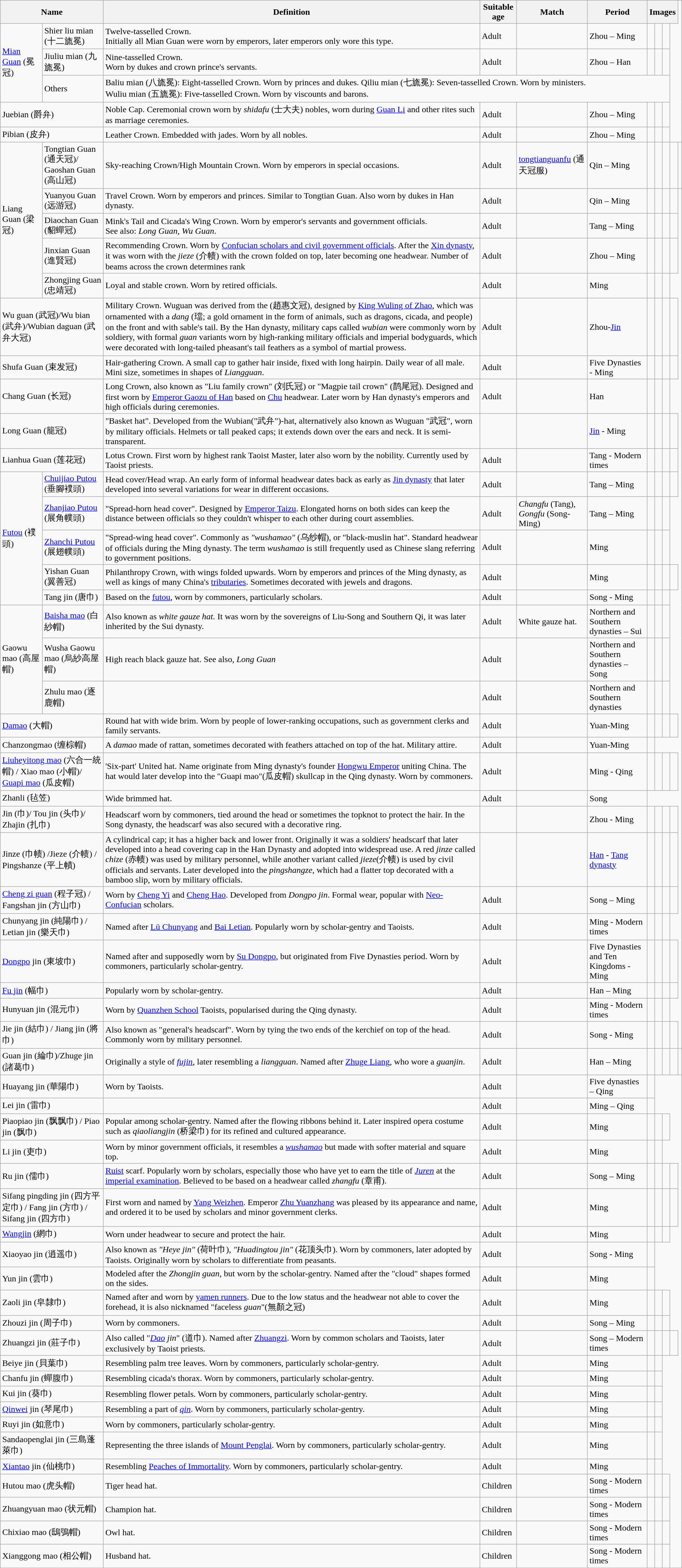<table class="wikitable mw-collapsible" style="width:100%; font-size: 100%;">
<tr>
<th colspan="2">Name</th>
<th>Definition</th>
<th>Suitable age</th>
<th>Match</th>
<th>Period</th>
<th colspan="4">Images</th>
</tr>
<tr>
<td rowspan="3"><a href='#'>Mian Guan</a> (冕冠)</td>
<td>Shier liu mian (十二旒冕)</td>
<td>Twelve-tasselled Crown.<br>Initially all Mian Guan were worn by emperors, later emperors only wore this type.</td>
<td>Adult</td>
<td></td>
<td>Zhou – Ming</td>
<td></td>
<td></td>
<td></td>
</tr>
<tr>
<td>Jiuliu mian (九旒冕)</td>
<td>Nine-tasselled Crown.<br>Worn by dukes and crown prince's servants.</td>
<td>Adult</td>
<td></td>
<td>Zhou – Han</td>
<td></td>
<td></td>
<td></td>
</tr>
<tr>
<td>Others</td>
<td colspan="7">Baliu mian (八旒冕): Eight-tasselled Crown. Worn by princes and dukes. Qiliu mian (七旒冕): Seven-tasselled Crown. Worn by ministers.<br>Wuliu mian (五旒冕): Five-tasselled Crown. Worn by viscounts and barons.</td>
</tr>
<tr>
<td colspan="2">Juebian (爵弁)</td>
<td>Noble Cap. Ceremonial crown worn by <em>shidafu</em> (士大夫) nobles, worn during <a href='#'>Guan Li</a> and other rites such as marriage ceremonies.</td>
<td>Adult</td>
<td></td>
<td>Zhou – Ming</td>
<td></td>
<td></td>
<td></td>
</tr>
<tr>
<td colspan="2">Pibian (皮弁)</td>
<td>Leather Crown. Embedded with jades. Worn by all nobles.</td>
<td>Adult</td>
<td></td>
<td>Zhou – Ming</td>
<td></td>
<td></td>
<td></td>
</tr>
<tr>
<td rowspan="5">Liang Guan (梁冠)</td>
<td>Tongtian Guan (通天冠)/<br>Gaoshan Guan (高山冠)</td>
<td>Sky-reaching Crown/High Mountain Crown. Worn by emperors in special occasions.</td>
<td>Adult</td>
<td><a href='#'>tongtianguanfu</a> (通天冠服)</td>
<td>Qin – Ming</td>
<td><br></td>
<td></td>
<td></td>
<td></td>
<td></td>
</tr>
<tr>
<td>Yuanyou Guan (远游冠)</td>
<td>Travel Crown. Worn by emperors and princes. Similar to Tongtian Guan. Also worn by dukes in Han dynasty.</td>
<td>Adult</td>
<td></td>
<td>Qin – Ming</td>
<td></td>
<td></td>
<td></td>
<td></td>
</tr>
<tr>
<td>Diaochan Guan (貂蟬冠)</td>
<td>Mink's Tail and Cicada's Wing Crown. Worn by emperor's servants and government officials.<br>See also: <em>Long Guan, Wu Guan</em>.</td>
<td>Adult</td>
<td></td>
<td>Tang – Ming</td>
<td></td>
<td></td>
<td></td>
<td></td>
</tr>
<tr>
<td>Jinxian Guan (進賢冠)</td>
<td>Recommending Crown. Worn by <a href='#'>Confucian scholars and civil government officials</a>. After the <a href='#'>Xin dynasty</a>, it was worn with the <em>jieze</em> (介帻) with the crown folded on top, later becoming one headwear. Number of beams across the crown determines rank</td>
<td>Adult</td>
<td></td>
<td>Zhou – Ming</td>
<td></td>
<td></td>
<td></td>
<td></td>
</tr>
<tr>
<td>Zhongjing Guan (忠靖冠)</td>
<td>Loyal and stable crown. Worn by retired officials.</td>
<td>Adult</td>
<td></td>
<td>Ming</td>
<td></td>
<td></td>
<td></td>
</tr>
<tr>
<td colspan="2">Wu guan (武冠)/Wu bian (武弁)/Wubian daguan (武弁大冠)</td>
<td>Military Crown. Wuguan was derived from the  (趙惠文冠), designed by <a href='#'>King Wuling of Zhao</a>, which was ornamented with a <em>dang</em> (璫; a gold ornament in the form of animals, such as dragons, cicada, and people) on the front and with sable's tail. By the Han dynasty, military caps called <em>wubian</em> were commonly worn by soldiery, with formal <em>guan</em> variants worn by high-ranking military officials and imperial bodyguards, which were decorated with long-tailed pheasant's tail feathers as a symbol of martial prowess.　</td>
<td>Adult</td>
<td></td>
<td>Zhou-<a href='#'>Jin</a></td>
<td></td>
<td></td>
<td></td>
<td></td>
</tr>
<tr>
<td colspan="2">Shufa Guan (束发冠)</td>
<td>Hair-gathering Crown. A small cap to gather hair inside, fixed with long hairpin. Daily wear of all male. Mini size, sometimes in shapes of <em>Liangguan</em>.</td>
<td>Adult</td>
<td></td>
<td>Five Dynasties - Ming</td>
<td></td>
<td></td>
<td></td>
<td></td>
</tr>
<tr>
<td colspan="2">Chang Guan (长冠)</td>
<td>Long Crown, also known as "Liu family crown" (刘氏冠) or "Magpie tail crown" (鹊尾冠). Designed and first worn by <a href='#'>Emperor Gaozu of Han</a> based on <a href='#'>Chu</a> headwear. Later worn by Han dynasty's emperors and high officials during ceremonies.</td>
<td>Adult</td>
<td></td>
<td>Han</td>
<td></td>
<td></td>
<td></td>
</tr>
<tr>
<td colspan="2">Long Guan (籠冠)</td>
<td>"Basket hat". Developed from the Wubian("武弁")-hat, alternatively also known as Wuguan "武冠", worn by military officials. Helmets or tall peaked caps; it extends down over the ears and neck. It is semi-transparent.</td>
<td></td>
<td></td>
<td><a href='#'>Jin</a> - Ming</td>
<td></td>
<td></td>
<td></td>
<td></td>
</tr>
<tr>
<td colspan="2">Lianhua Guan (莲花冠)</td>
<td>Lotus Crown. First worn by highest rank Taoist Master, later also worn by the nobility. Currently used by Taoist priests.</td>
<td>Adult</td>
<td></td>
<td>Tang - Modern times</td>
<td></td>
<td></td>
<td></td>
<td></td>
</tr>
<tr>
<td rowspan="5"><a href='#'>Futou</a> (襆頭)</td>
<td><a href='#'>Chuijiao Putou</a> (垂腳襆頭)</td>
<td>Head cover/Head wrap. An early form of informal headwear dates back as early as <a href='#'>Jin dynasty</a> that later developed into several variations for wear in different occasions.</td>
<td>Adult</td>
<td></td>
<td>Tang – Ming</td>
<td></td>
<td></td>
<td></td>
<td></td>
</tr>
<tr>
<td><a href='#'>Zhanjiao Putou</a> (展角幞頭)</td>
<td>"Spread-horn head cover". Designed by <a href='#'>Emperor Taizu</a>. Elongated horns on both sides can keep the distance between officials so they couldn't whisper to each other during court assemblies.</td>
<td>Adult</td>
<td><em>Changfu</em> (Tang), <em>Gongfu</em> (Song-Ming)</td>
<td>Tang – Ming</td>
<td></td>
<td></td>
<td></td>
</tr>
<tr>
<td><a href='#'>Zhanchi Putou</a> (展翅幞頭)</td>
<td>"Spread-wing head cover". Commonly as <em>"wushamao"</em> (乌纱帽), or "black-muslin hat". Standard headwear of officials during the Ming dynasty. The term <em>wushamao</em> is still frequently used as Chinese slang referring to government positions.</td>
<td>Adult</td>
<td></td>
<td>Ming</td>
<td></td>
<td></td>
<td></td>
</tr>
<tr>
<td>Yishan Guan (翼善冠)</td>
<td>Philanthropy Crown, with wings folded upwards. Worn by emperors and princes of the Ming dynasty, as well as kings of many China's <a href='#'>tributaries</a>. Sometimes decorated with jewels and dragons.</td>
<td>Adult</td>
<td></td>
<td>Ming</td>
<td></td>
<td></td>
<td></td>
<td></td>
</tr>
<tr>
<td>Tang jin (唐巾)</td>
<td>Based on the <a href='#'>futou</a>,  worn by commoners, particularly scholars.</td>
<td>Adult</td>
<td></td>
<td>Song - Ming</td>
<td></td>
<td></td>
<td></td>
</tr>
<tr>
<td rowspan="3">Gaowu mao (高屋帽)</td>
<td><a href='#'>Baisha mao</a> (白紗帽)</td>
<td>Also known as <em>white gauze hat.</em> It was worn by the sovereigns of Liu-Song and Southern Qi, it was later inherited by the Sui dynasty.</td>
<td>Adult</td>
<td>White gauze hat.</td>
<td>Northern and Southern dynasties – Sui</td>
<td></td>
<td></td>
<td></td>
</tr>
<tr>
<td>Wusha Gaowu mao (烏紗高屋帽)</td>
<td>High reach black gauze hat. See also, <em>Long Guan</em></td>
<td>Adult</td>
<td></td>
<td>Northern and Southern dynasties – Song</td>
<td></td>
<td></td>
<td></td>
</tr>
<tr>
<td>Zhulu mao (逐鹿帽)</td>
<td></td>
<td>Adult</td>
<td></td>
<td>Northern and Southern dynasties</td>
<td></td>
<td></td>
<td></td>
</tr>
<tr>
<td colspan="2"><a href='#'>Damao</a> (大帽)</td>
<td>Round hat with wide brim. Worn by people of lower-ranking occupations, such as government clerks and family servants.</td>
<td>Adult</td>
<td></td>
<td>Yuan-Ming</td>
<td></td>
<td></td>
<td></td>
<td></td>
</tr>
<tr>
<td colspan="2">Chanzongmao (缠棕帽)</td>
<td>A <em>damao</em> made of rattan, sometimes decorated with feathers attached on top of the hat. Military attire. </td>
<td>Adult</td>
<td></td>
<td>Yuan-Ming</td>
<td></td>
</tr>
<tr>
<td colspan="2"><a href='#'>Liuheyitong mao</a> (六合一統帽) / Xiao mao (小帽)/ <a href='#'>Guapi mao</a> (瓜皮帽)</td>
<td>'Six-part' United hat. Name originate from Ming dynasty's founder <a href='#'>Hongwu Emperor</a> uniting China. The hat would later develop into the "Guapi mao"(瓜皮帽) skullcap in the Qing dynasty. Worn by commoners.</td>
<td>Adult</td>
<td></td>
<td>Ming - Qing</td>
<td></td>
<td></td>
<td></td>
<td></td>
</tr>
<tr>
<td colspan="2">Zhanli (毡笠)</td>
<td>Wide brimmed hat.</td>
<td>Adult</td>
<td></td>
<td>Song</td>
</tr>
<tr>
<td colspan="2">Jin (巾)/ Tou jin (头巾)/ Zhajin (扎巾)</td>
<td>Headscarf worn by commoners, tied around the head or sometimes the topknot to protect the hair. In the Song dynasty, the headscarf was also secured with a decorative ring.</td>
<td></td>
<td></td>
<td>Zhou - Ming</td>
<td></td>
<td></td>
<td></td>
<td><br></td>
</tr>
<tr>
<td colspan="2">Jinze (巾帻) /Jieze (介帻) / Pingshanze (平上幘)</td>
<td>A cylindrical cap; it has a higher back and lower front. Originally it was a soldiers' headscarf that later developed into a head covering cap in the Han Dynasty and adopted into widespread use. A red <em>jinze</em> called <em>chize</em> (赤帻) was used by military personnel, while another variant called <em>jieze</em>(介帻) is used by civil officials and servants. Later developed into the <em>pingshangze</em>, which had a flatter top decorated with a bamboo slip, worn by military officials.</td>
<td></td>
<td></td>
<td><a href='#'>Han</a> - <a href='#'>Tang dynasty</a></td>
<td><br></td>
<td></td>
<td></td>
<td></td>
</tr>
<tr>
<td colspan="2"><a href='#'>Cheng zi guan</a>  (程子冠) / Fangshan jin (方山巾)</td>
<td>Worn by <a href='#'>Cheng Yi</a> and <a href='#'>Cheng Hao</a>. Developed from <em>Dongpo jin</em>. Formal wear, popular with <a href='#'>Neo-Confucian</a> scholars.</td>
<td>Adult</td>
<td></td>
<td>Song – Ming</td>
<td></td>
<td></td>
<td></td>
<td></td>
</tr>
<tr>
<td colspan="2">Chunyang jin (純陽巾) / Letian jin (樂天巾)</td>
<td>Named after <a href='#'>Lü Chunyang</a> and <a href='#'>Bai Letian</a>.   Popularly worn by scholar-gentry and Taoists.</td>
<td>Adult</td>
<td></td>
<td>Ming - Modern times</td>
<td></td>
<td></td>
<td></td>
</tr>
<tr>
<td colspan="2"><a href='#'>Dongpo</a> jin (東坡巾)</td>
<td>Named after and supposedly worn by <a href='#'>Su Dongpo</a>, but originated from Five Dynasties period. Worn by commoners, particularly scholar-gentry.</td>
<td>Adult</td>
<td></td>
<td>Five Dynasties and Ten Kingdoms - Ming</td>
<td></td>
<td></td>
<td></td>
<td></td>
</tr>
<tr>
<td colspan="2"><a href='#'>Fu jin</a> (幅巾)</td>
<td>Popularly worn by scholar-gentry.</td>
<td>Adult</td>
<td></td>
<td>Han – Ming</td>
<td></td>
<td></td>
<td></td>
<td></td>
</tr>
<tr>
<td colspan="2">Hunyuan jin (混元巾)</td>
<td>Worn by <a href='#'>Quanzhen School</a> Taoists, popularised during the Qing dynasty.</td>
<td>Adult</td>
<td></td>
<td>Ming - Modern times</td>
<td></td>
<td></td>
<td></td>
</tr>
<tr>
<td colspan="2">Jie jin (結巾) / Jiang jin (將巾)</td>
<td>Also known as "general's headscarf". Worn by tying the two ends of the kerchief on top of the head. Commonly worn by military personnel.</td>
<td>Adult</td>
<td></td>
<td>Song - Ming</td>
<td></td>
<td></td>
<td></td>
<td></td>
</tr>
<tr>
<td colspan="2">Guan jin (綸巾)/Zhuge jin (諸葛巾)</td>
<td>Originally a style of <a href='#'><em>fujin</em></a>, later resembling a <em>liangguan</em>. Named after <a href='#'>Zhuge Liang</a>, who wore a <em>guanjin</em>. </td>
<td>Adult</td>
<td></td>
<td>Han – Ming</td>
<td></td>
<td></td>
<td></td>
<td></td>
<td></td>
</tr>
<tr>
<td colspan="2">Huayang jin (華陽巾)</td>
<td>Worn by Taoists.</td>
<td>Adult</td>
<td></td>
<td>Five dynasties – Qing</td>
<td></td>
</tr>
<tr>
<td colspan="2">Lei jin (雷巾)</td>
<td></td>
<td>Adult</td>
<td></td>
<td>Ming – Qing</td>
<td></td>
</tr>
<tr>
<td colspan="2">Piaopiao jin (飘飘巾) / Piao jin (飘巾)</td>
<td>Popular among scholar-gentry. Named after the flowing ribbons behind it. Later inspired opera costume such as <em>qiaoliangjin</em> (桥梁巾) for its refined and cultured appearance.</td>
<td>Adult</td>
<td></td>
<td>Ming</td>
<td></td>
<td></td>
<td></td>
</tr>
<tr>
<td colspan="2">Li jin (吏巾)</td>
<td>Worn by minor government officials, it resembles a <em><a href='#'>wushamao</a></em> but made with softer material and square top.</td>
<td>Adult</td>
<td></td>
<td>Ming</td>
<td></td>
<td></td>
</tr>
<tr>
<td colspan="2">Ru jin (儒巾)</td>
<td><a href='#'>Ruist</a> scarf. Popularly worn by scholars, especially those who have yet to earn the title of <em><a href='#'>Juren</a></em> at the <a href='#'>imperial examination</a>. Believed to be based on a headwear called <em>zhangfu</em> (章甫). </td>
<td>Adult</td>
<td></td>
<td>Song – Ming</td>
<td></td>
<td></td>
<td></td>
<td></td>
</tr>
<tr>
<td colspan="2">Sifang pingding jin (四方平定巾) / Fang jin (方巾) / Sifang jin (四方巾)</td>
<td>First worn and named by <a href='#'>Yang Weizhen</a>. Emperor <a href='#'>Zhu Yuanzhang</a> was pleased by its appearance and name, and ordered it to be used by scholars and minor government clerks. </td>
<td>Adult</td>
<td></td>
<td>Ming</td>
<td></td>
<td></td>
<td></td>
<td><br></td>
</tr>
<tr>
<td colspan="2"><a href='#'>Wangjin</a> (網巾)</td>
<td>Worn under headwear to secure and protect the hair.</td>
<td>Adult</td>
<td></td>
<td>Ming</td>
<td></td>
<td></td>
<td></td>
</tr>
<tr>
<td colspan="2">Xiaoyao jin (逍遥巾)</td>
<td>Also known as <em>"Heye jin"</em> (荷叶巾), <em>"Huadingtou jin"</em> (花顶头巾). Worn by commoners, later adopted by Taoists. Originally worn by scholars to differentiate from peasants. </td>
<td>Adult</td>
<td></td>
<td>Song - Ming</td>
<td></td>
</tr>
<tr>
<td colspan="2">Yun jin (雲巾)</td>
<td>Modeled after the <em>Zhongjin guan</em>, but worn by the scholar-gentry. Named after the "cloud" shapes formed on the sides.</td>
<td>Adult</td>
<td></td>
<td>Ming</td>
<td></td>
</tr>
<tr>
<td colspan="2">Zaoli jin (皁隸巾)</td>
<td>Named after and worn by <a href='#'>yamen runners</a>. Due to the low status and the headwear not able to cover the forehead, it is also nicknamed "faceless <em>guan</em>"(無顏之冠)</td>
<td>Adult</td>
<td></td>
<td>Ming</td>
<td></td>
<td></td>
<td></td>
</tr>
<tr>
<td colspan="2">Zhouzi jin (周子巾)</td>
<td>Worn by commoners.</td>
<td>Adult</td>
<td></td>
<td>Song – Ming</td>
<td></td>
<td></td>
<td></td>
</tr>
<tr>
<td colspan="2">Zhuangzi jin (莊子巾)</td>
<td>Also called "<em><a href='#'>Dao</a> jin</em>" (道巾). Named after <a href='#'>Zhuangzi</a>. Worn by common scholars and Taoists, later exclusively by Taoist priests.</td>
<td>Adult</td>
<td></td>
<td>Song – Modern times</td>
<td></td>
<td></td>
<td></td>
<td></td>
</tr>
<tr>
<td colspan="2">Beiye jin (貝葉巾)</td>
<td>Resembling palm tree leaves. Worn by commoners, particularly scholar-gentry.</td>
<td>Adult</td>
<td></td>
<td>Ming</td>
<td></td>
<td></td>
</tr>
<tr>
<td colspan="2">Chanfu jin (蟬腹巾)</td>
<td>Resembling cicada's thorax. Worn by commoners, particularly scholar-gentry.</td>
<td>Adult</td>
<td></td>
<td>Ming</td>
<td></td>
<td></td>
</tr>
<tr>
<td colspan="2">Kui jin (葵巾)</td>
<td>Resembling flower petals. Worn by commoners, particularly scholar-gentry.</td>
<td>Adult</td>
<td></td>
<td>Ming</td>
<td></td>
<td></td>
</tr>
<tr>
<td colspan="2"><a href='#'>Qinwei</a> jin (琴尾巾)</td>
<td>Resembling a part of <a href='#'><em>qin</em></a>. Worn by commoners, particularly scholar-gentry.</td>
<td>Adult</td>
<td></td>
<td>Ming</td>
<td></td>
<td></td>
</tr>
<tr>
<td colspan="2">Ruyi jin (如意巾)</td>
<td>Worn by commoners, particularly scholar-gentry.</td>
<td>Adult</td>
<td></td>
<td>Ming</td>
<td></td>
<td><br></td>
</tr>
<tr>
<td colspan="2">Sandaopenglai jin (三島蓬萊巾)</td>
<td>Representing the three islands of <a href='#'>Mount Penglai</a>. Worn by commoners, particularly scholar-gentry.</td>
<td>Adult</td>
<td></td>
<td>Ming</td>
<td></td>
<td></td>
</tr>
<tr>
<td colspan="2"><a href='#'>Xiantao</a> jin (仙桃巾)</td>
<td>Resembling <a href='#'>Peaches of Immortality</a>. Worn by commoners, particularly scholar-gentry.</td>
<td>Adult</td>
<td></td>
<td>Ming</td>
<td></td>
<td></td>
</tr>
<tr>
<td colspan="2">Hutou mao (虎头帽)</td>
<td>Tiger head hat.</td>
<td>Children</td>
<td></td>
<td>Song - Modern times</td>
<td></td>
<td></td>
<td></td>
</tr>
<tr>
<td colspan="2">Zhuangyuan mao (状元帽)</td>
<td>Champion hat.</td>
<td>Children</td>
<td></td>
<td>Song - Modern times</td>
<td></td>
<td></td>
<td></td>
</tr>
<tr>
<td colspan="2">Chixiao mao (鴟鴞帽)</td>
<td>Owl hat.</td>
<td>Children</td>
<td></td>
<td>Song - Modern times</td>
<td></td>
<td></td>
<td></td>
</tr>
<tr>
<td colspan="2">Xianggong mao (相公帽)</td>
<td>Husband hat.</td>
<td>Children</td>
<td></td>
<td>Song - Modern times</td>
<td></td>
<td></td>
<td></td>
</tr>
<tr>
</tr>
</table>
